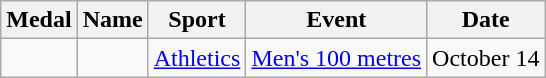<table class="wikitable sortable">
<tr>
<th>Medal</th>
<th>Name</th>
<th>Sport</th>
<th>Event</th>
<th>Date</th>
</tr>
<tr>
<td></td>
<td></td>
<td><a href='#'>Athletics</a></td>
<td><a href='#'>Men's 100 metres</a></td>
<td>October 14</td>
</tr>
</table>
